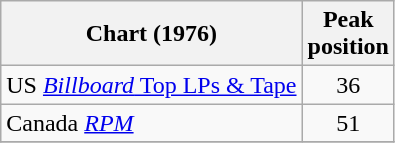<table class="wikitable">
<tr>
<th>Chart (1976)</th>
<th>Peak<br>position</th>
</tr>
<tr>
<td>US <a href='#'><em>Billboard</em> Top LPs & Tape</a></td>
<td align="center">36</td>
</tr>
<tr>
<td>Canada <em><a href='#'>RPM</a></em></td>
<td align="center">51</td>
</tr>
<tr>
</tr>
</table>
